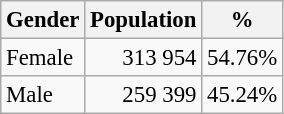<table class="wikitable" style="font-size: 95%; text-align: right">
<tr>
<th>Gender</th>
<th>Population</th>
<th>%</th>
</tr>
<tr>
<td align=left>Female</td>
<td>313 954</td>
<td>54.76%</td>
</tr>
<tr>
<td align=left>Male</td>
<td>259 399</td>
<td>45.24%</td>
</tr>
</table>
